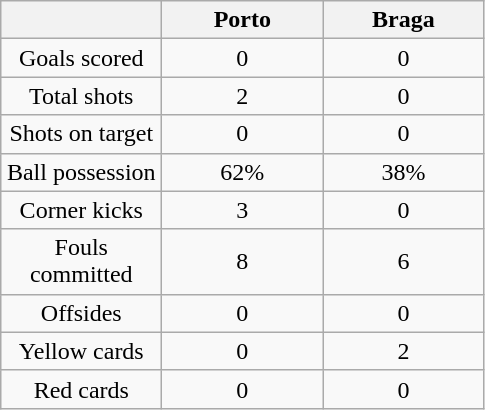<table class="wikitable" style="text-align:center">
<tr>
<th width="100"></th>
<th width="100">Porto</th>
<th width="100">Braga</th>
</tr>
<tr>
<td>Goals scored</td>
<td>0</td>
<td>0</td>
</tr>
<tr>
<td>Total shots</td>
<td>2</td>
<td>0</td>
</tr>
<tr>
<td>Shots on target</td>
<td>0</td>
<td>0</td>
</tr>
<tr>
<td>Ball possession</td>
<td>62%</td>
<td>38%</td>
</tr>
<tr>
<td>Corner kicks</td>
<td>3</td>
<td>0</td>
</tr>
<tr>
<td>Fouls committed</td>
<td>8</td>
<td>6</td>
</tr>
<tr>
<td>Offsides</td>
<td>0</td>
<td>0</td>
</tr>
<tr>
<td>Yellow cards</td>
<td>0</td>
<td>2</td>
</tr>
<tr>
<td>Red cards</td>
<td>0</td>
<td>0</td>
</tr>
</table>
